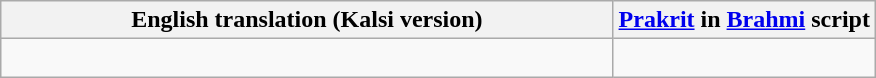<table class = "wikitable center">
<tr>
<th scope = "col" align=center>English translation (Kalsi version)</th>
<th><a href='#'>Prakrit</a> in <a href='#'>Brahmi</a> script</th>
</tr>
<tr>
<td align = left><br></td>
<td align = center width = "30%"></td>
</tr>
</table>
